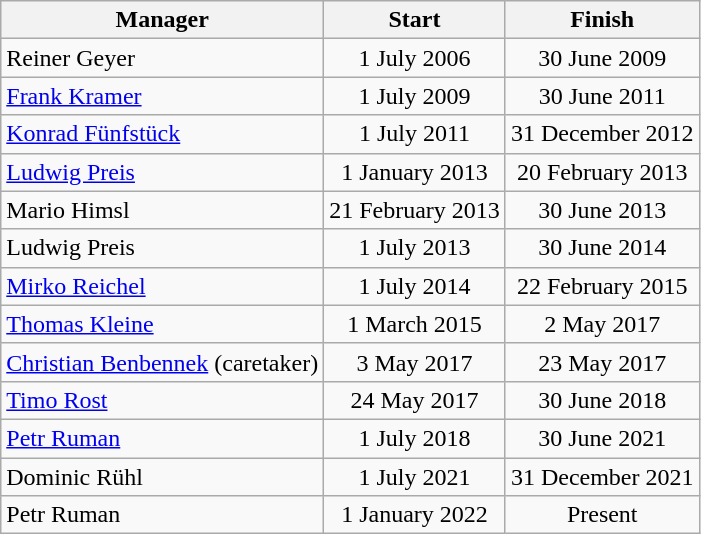<table class="wikitable" style="text-align:center;">
<tr>
<th>Manager</th>
<th>Start</th>
<th>Finish</th>
</tr>
<tr>
<td style="text-align:left;">Reiner Geyer</td>
<td>1 July 2006</td>
<td>30 June 2009</td>
</tr>
<tr>
<td style="text-align:left;"><a href='#'>Frank Kramer</a></td>
<td>1 July 2009</td>
<td>30 June 2011</td>
</tr>
<tr>
<td style="text-align:left;"><a href='#'>Konrad Fünfstück</a></td>
<td>1 July 2011</td>
<td>31 December 2012</td>
</tr>
<tr>
<td style="text-align:left;"><a href='#'>Ludwig Preis</a></td>
<td>1 January 2013</td>
<td>20 February 2013</td>
</tr>
<tr>
<td style="text-align:left;">Mario Himsl</td>
<td>21 February 2013</td>
<td>30 June 2013</td>
</tr>
<tr>
<td style="text-align:left;">Ludwig Preis</td>
<td>1 July 2013</td>
<td>30 June 2014</td>
</tr>
<tr>
<td style="text-align:left;"><a href='#'>Mirko Reichel</a></td>
<td>1 July 2014</td>
<td>22 February 2015</td>
</tr>
<tr>
<td style="text-align:left;"><a href='#'>Thomas Kleine</a></td>
<td>1 March 2015</td>
<td>2 May 2017</td>
</tr>
<tr>
<td style="text-align:left;"><a href='#'>Christian Benbennek</a> (caretaker)</td>
<td>3 May 2017</td>
<td>23 May 2017</td>
</tr>
<tr>
<td style="text-align:left;"><a href='#'>Timo Rost</a></td>
<td>24 May 2017</td>
<td>30 June 2018</td>
</tr>
<tr>
<td style="text-align:left;"><a href='#'>Petr Ruman</a></td>
<td>1 July 2018</td>
<td>30 June 2021</td>
</tr>
<tr>
<td style="text-align:left;">Dominic Rühl</td>
<td>1 July 2021</td>
<td>31 December 2021</td>
</tr>
<tr>
<td style="text-align:left;">Petr Ruman</td>
<td>1 January 2022</td>
<td>Present</td>
</tr>
</table>
